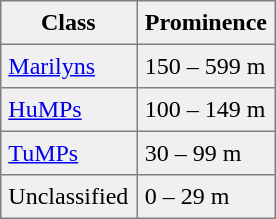<table border=1 cellspacing=0 cellpadding=5 style="border-collapse: collapse; background:#f0f0f0; float: right;">
<tr>
<th>Class</th>
<th>Prominence</th>
</tr>
<tr>
<td><a href='#'>Marilyns</a></td>
<td>150 – 599 m</td>
</tr>
<tr>
<td><a href='#'>HuMPs</a></td>
<td>100 – 149 m</td>
</tr>
<tr>
<td><a href='#'>TuMPs</a></td>
<td>30 – 99 m</td>
</tr>
<tr>
<td>Unclassified</td>
<td>0 – 29 m</td>
</tr>
</table>
